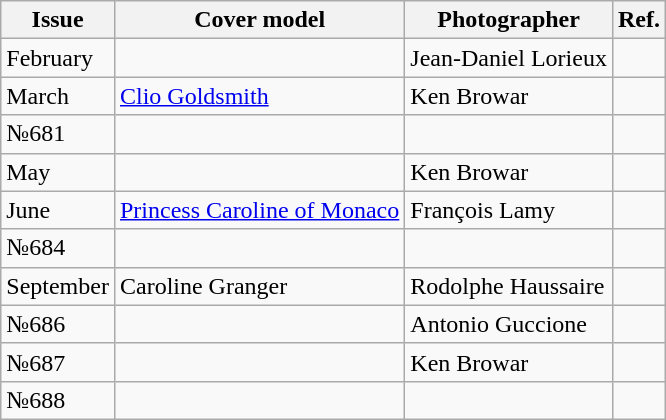<table class="wikitable">
<tr>
<th>Issue</th>
<th>Cover model</th>
<th>Photographer</th>
<th>Ref.</th>
</tr>
<tr>
<td>February</td>
<td></td>
<td>Jean-Daniel Lorieux</td>
<td></td>
</tr>
<tr>
<td>March</td>
<td><a href='#'>Clio Goldsmith</a></td>
<td>Ken Browar</td>
<td></td>
</tr>
<tr>
<td>№681</td>
<td></td>
<td></td>
<td></td>
</tr>
<tr>
<td>May</td>
<td></td>
<td>Ken Browar</td>
<td></td>
</tr>
<tr>
<td>June</td>
<td><a href='#'>Princess Caroline of Monaco</a></td>
<td>François Lamy</td>
<td></td>
</tr>
<tr>
<td>№684</td>
<td></td>
<td></td>
<td></td>
</tr>
<tr>
<td>September</td>
<td>Caroline Granger</td>
<td>Rodolphe Haussaire</td>
<td></td>
</tr>
<tr>
<td>№686</td>
<td></td>
<td>Antonio Guccione</td>
<td></td>
</tr>
<tr>
<td>№687</td>
<td></td>
<td>Ken Browar</td>
<td></td>
</tr>
<tr>
<td>№688</td>
<td></td>
<td></td>
<td></td>
</tr>
</table>
